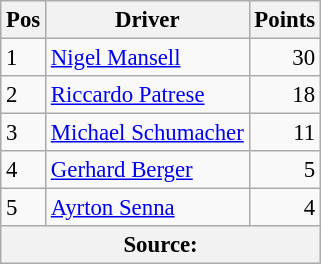<table class="wikitable" style="font-size: 95%;">
<tr>
<th>Pos</th>
<th>Driver</th>
<th>Points</th>
</tr>
<tr>
<td>1</td>
<td> <a href='#'>Nigel Mansell</a></td>
<td align="right">30</td>
</tr>
<tr>
<td>2</td>
<td> <a href='#'>Riccardo Patrese</a></td>
<td align="right">18</td>
</tr>
<tr>
<td>3</td>
<td> <a href='#'>Michael Schumacher</a></td>
<td align="right">11</td>
</tr>
<tr>
<td>4</td>
<td> <a href='#'>Gerhard Berger</a></td>
<td align="right">5</td>
</tr>
<tr>
<td>5</td>
<td> <a href='#'>Ayrton Senna</a></td>
<td align="right">4</td>
</tr>
<tr>
<th colspan=4>Source:</th>
</tr>
</table>
